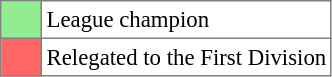<table bgcolor="#f7f8ff" cellpadding="3" cellspacing="0" border="1" style="font-size: 95%; border: gray solid 1px; border-collapse: collapse;text-align:center;">
<tr>
<td style="background:#90EE90;" width="20"></td>
<td bgcolor="#ffffff" align="left">League champion</td>
</tr>
<tr>
<td style="background: #FF6666" width="20"></td>
<td bgcolor="#ffffff" align="left">Relegated to the First Division</td>
</tr>
</table>
